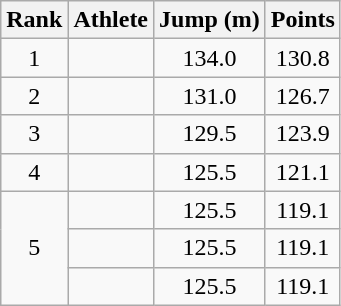<table class="wikitable">
<tr>
<th>Rank</th>
<th>Athlete</th>
<th>Jump (m)</th>
<th>Points</th>
</tr>
<tr>
<td align=center>1</td>
<td align=left></td>
<td align=center>134.0</td>
<td align=center>130.8</td>
</tr>
<tr>
<td align=center>2</td>
<td align=left></td>
<td align=center>131.0</td>
<td align=center>126.7</td>
</tr>
<tr>
<td align=center>3</td>
<td align=left></td>
<td align=center>129.5</td>
<td align=center>123.9</td>
</tr>
<tr>
<td align=center>4</td>
<td align=left></td>
<td align=center>125.5</td>
<td align=center>121.1</td>
</tr>
<tr>
<td align=center rowspan="3">5</td>
<td align=left></td>
<td align=center>125.5</td>
<td align=center>119.1</td>
</tr>
<tr>
<td align=left></td>
<td align=center>125.5</td>
<td align=center>119.1</td>
</tr>
<tr>
<td align=left></td>
<td align=center>125.5</td>
<td align=center>119.1</td>
</tr>
</table>
